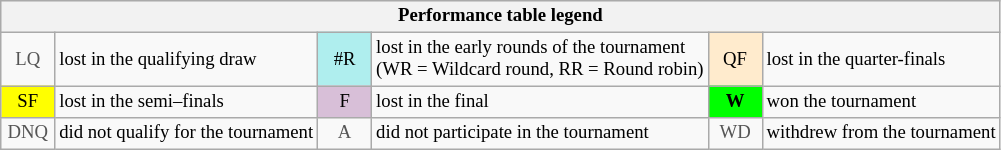<table class="wikitable" style="font-size:78%;">
<tr bgcolor="#efefef">
<th colspan="6">Performance table legend</th>
</tr>
<tr>
<td align="center" style="color:#555555;" width="30">LQ</td>
<td>lost in the qualifying draw</td>
<td align="center" style="background:#afeeee;">#R</td>
<td>lost in the early rounds of the tournament<br>(WR = Wildcard round, RR = Round robin)</td>
<td align="center" style="background:#ffebcd;">QF</td>
<td>lost in the quarter-finals</td>
</tr>
<tr>
<td align="center" style="background:yellow;">SF</td>
<td>lost in the semi–finals</td>
<td align="center" style="background:#D8BFD8;">F</td>
<td>lost in the final</td>
<td align="center" style="background:#00ff00;"><strong>W</strong></td>
<td>won the tournament</td>
</tr>
<tr>
<td align="center" style="color:#555555;" width="30">DNQ</td>
<td>did not qualify for the tournament</td>
<td align="center" style="color:#555555;" width="30">A</td>
<td>did not participate in the tournament</td>
<td align="center" style="color:#555555;" width="30">WD</td>
<td>withdrew from the tournament</td>
</tr>
</table>
